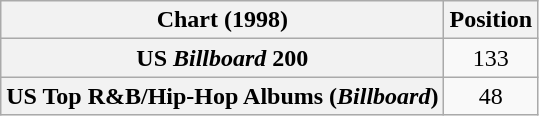<table class="wikitable sortable plainrowheaders" style="text-align:center">
<tr>
<th scope="col">Chart (1998)</th>
<th scope="col">Position</th>
</tr>
<tr>
<th scope="row">US <em>Billboard</em> 200</th>
<td>133</td>
</tr>
<tr>
<th scope="row">US Top R&B/Hip-Hop Albums (<em>Billboard</em>)</th>
<td>48</td>
</tr>
</table>
